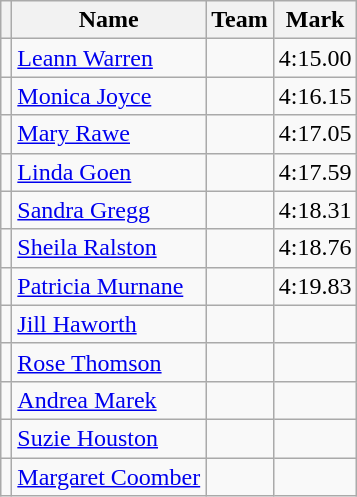<table class=wikitable>
<tr>
<th></th>
<th>Name</th>
<th>Team</th>
<th>Mark</th>
</tr>
<tr>
<td></td>
<td><a href='#'>Leann Warren</a></td>
<td></td>
<td>4:15.00</td>
</tr>
<tr>
<td></td>
<td><a href='#'>Monica Joyce</a></td>
<td></td>
<td>4:16.15</td>
</tr>
<tr>
<td></td>
<td><a href='#'>Mary Rawe</a></td>
<td></td>
<td>4:17.05</td>
</tr>
<tr>
<td></td>
<td><a href='#'>Linda Goen</a></td>
<td></td>
<td>4:17.59</td>
</tr>
<tr>
<td></td>
<td><a href='#'>Sandra Gregg</a></td>
<td></td>
<td>4:18.31</td>
</tr>
<tr>
<td></td>
<td><a href='#'>Sheila Ralston</a></td>
<td></td>
<td>4:18.76</td>
</tr>
<tr>
<td></td>
<td><a href='#'>Patricia Murnane</a></td>
<td></td>
<td>4:19.83</td>
</tr>
<tr>
<td></td>
<td><a href='#'>Jill Haworth</a></td>
<td></td>
<td></td>
</tr>
<tr>
<td></td>
<td><a href='#'>Rose Thomson</a></td>
<td></td>
<td></td>
</tr>
<tr>
<td></td>
<td><a href='#'>Andrea Marek</a></td>
<td></td>
<td></td>
</tr>
<tr>
<td></td>
<td><a href='#'>Suzie Houston</a></td>
<td></td>
<td></td>
</tr>
<tr>
<td></td>
<td><a href='#'>Margaret Coomber</a></td>
<td></td>
<td></td>
</tr>
</table>
